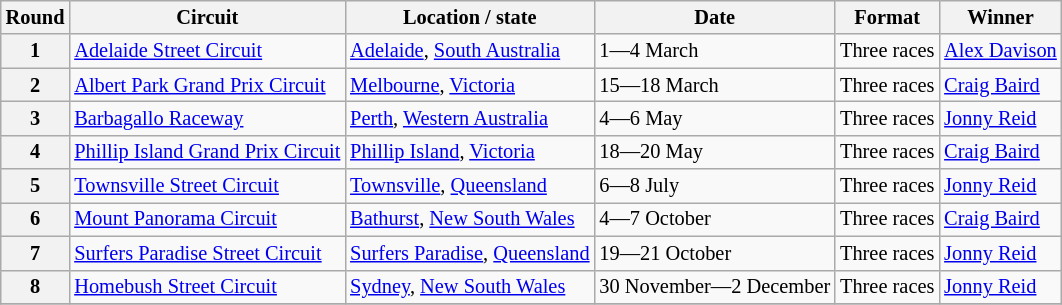<table class="wikitable" style="font-size: 85%">
<tr>
<th>Round</th>
<th>Circuit</th>
<th>Location / state</th>
<th>Date</th>
<th>Format</th>
<th>Winner</th>
</tr>
<tr>
<th>1</th>
<td> <a href='#'>Adelaide Street Circuit</a></td>
<td><a href='#'>Adelaide</a>, <a href='#'>South Australia</a></td>
<td>1—4 March</td>
<td>Three races</td>
<td><a href='#'>Alex Davison</a></td>
</tr>
<tr>
<th>2</th>
<td> <a href='#'>Albert Park Grand Prix Circuit</a></td>
<td><a href='#'>Melbourne</a>, <a href='#'>Victoria</a></td>
<td>15—18 March</td>
<td>Three races</td>
<td><a href='#'>Craig Baird</a></td>
</tr>
<tr>
<th>3</th>
<td> <a href='#'>Barbagallo Raceway</a></td>
<td><a href='#'>Perth</a>, <a href='#'>Western Australia</a></td>
<td>4—6 May</td>
<td>Three races</td>
<td><a href='#'>Jonny Reid</a></td>
</tr>
<tr>
<th>4</th>
<td> <a href='#'>Phillip Island Grand Prix Circuit</a></td>
<td><a href='#'>Phillip Island</a>, <a href='#'>Victoria</a></td>
<td>18—20 May</td>
<td>Three races</td>
<td><a href='#'>Craig Baird</a></td>
</tr>
<tr>
<th>5</th>
<td> <a href='#'>Townsville Street Circuit</a></td>
<td><a href='#'>Townsville</a>, <a href='#'>Queensland</a></td>
<td>6—8 July</td>
<td>Three races</td>
<td><a href='#'>Jonny Reid</a></td>
</tr>
<tr>
<th>6</th>
<td> <a href='#'>Mount Panorama Circuit</a></td>
<td><a href='#'>Bathurst</a>, <a href='#'>New South Wales</a></td>
<td>4—7 October</td>
<td>Three races</td>
<td><a href='#'>Craig Baird</a></td>
</tr>
<tr>
<th>7</th>
<td> <a href='#'>Surfers Paradise Street Circuit</a></td>
<td><a href='#'>Surfers Paradise</a>, <a href='#'>Queensland</a></td>
<td>19—21 October</td>
<td>Three races</td>
<td><a href='#'>Jonny Reid</a></td>
</tr>
<tr>
<th>8</th>
<td> <a href='#'>Homebush Street Circuit</a></td>
<td><a href='#'>Sydney</a>, <a href='#'>New South Wales</a></td>
<td>30 November—2 December</td>
<td>Three races</td>
<td><a href='#'>Jonny Reid</a></td>
</tr>
<tr>
</tr>
</table>
